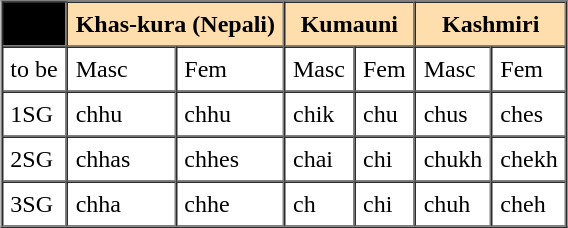<table border="1" cellpadding="5" cellspacing="0" align="center">
<tr>
<th style="background:#000000;"> </th>
<th colspan="2" style="background:#ffdeae;">Khas-kura (Nepali)</th>
<th colspan="2" style="background:#ffdeae;">Kumauni</th>
<th colspan="2" style="background:#ffdeae;">Kashmiri</th>
</tr>
<tr>
<td>to be</td>
<td>Masc</td>
<td>Fem</td>
<td>Masc</td>
<td>Fem</td>
<td>Masc</td>
<td>Fem</td>
</tr>
<tr>
<td>1SG</td>
<td>chhu</td>
<td>chhu</td>
<td>chik</td>
<td>chu</td>
<td>chus</td>
<td>ches</td>
</tr>
<tr men zes>
<td>2SG</td>
<td>chhas</td>
<td>chhes</td>
<td>chai</td>
<td>chi</td>
<td>chukh</td>
<td>chekh</td>
</tr>
<tr tu zin>
<td>3SG</td>
<td>chha</td>
<td>chhe</td>
<td>ch</td>
<td>chi</td>
<td>chuh</td>
<td>cheh</td>
</tr>
</table>
